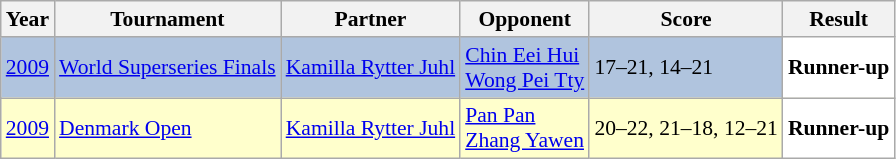<table class="sortable wikitable" style="font-size: 90%;">
<tr>
<th>Year</th>
<th>Tournament</th>
<th>Partner</th>
<th>Opponent</th>
<th>Score</th>
<th>Result</th>
</tr>
<tr style="background:#B0C4DE">
<td align="center"><a href='#'>2009</a></td>
<td align="left"><a href='#'>World Superseries Finals</a></td>
<td align="left"> <a href='#'>Kamilla Rytter Juhl</a></td>
<td align="left"> <a href='#'>Chin Eei Hui</a><br> <a href='#'>Wong Pei Tty</a></td>
<td align="left">17–21, 14–21</td>
<td style="text-align:left; background:white"> <strong>Runner-up</strong></td>
</tr>
<tr style="background:#FFFFCC">
<td align="center"><a href='#'>2009</a></td>
<td align="left"><a href='#'>Denmark Open</a></td>
<td align="left"> <a href='#'>Kamilla Rytter Juhl</a></td>
<td align="left"> <a href='#'>Pan Pan</a><br> <a href='#'>Zhang Yawen</a></td>
<td align="left">20–22, 21–18, 12–21</td>
<td style="text-align:left; background:white"> <strong>Runner-up</strong></td>
</tr>
</table>
